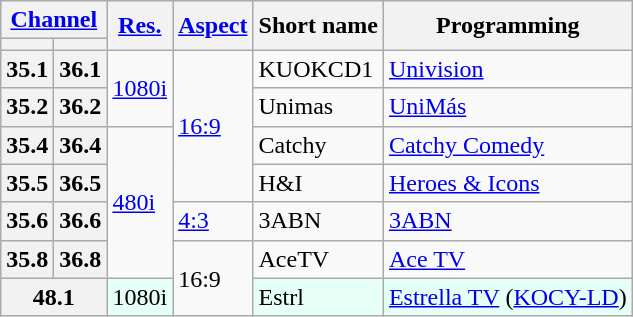<table class="wikitable">
<tr>
<th scope = "col" colspan="2"><a href='#'>Channel</a></th>
<th scope = "col" rowspan="2"><a href='#'>Res.</a></th>
<th scope = "col" rowspan="2"><a href='#'>Aspect</a></th>
<th scope = "col" rowspan="2">Short name</th>
<th scope = "col" rowspan="2">Programming</th>
</tr>
<tr>
<th scope = "col"></th>
<th></th>
</tr>
<tr>
<th scope = "row">35.1</th>
<th>36.1</th>
<td rowspan="2"><a href='#'>1080i</a></td>
<td rowspan="4"><a href='#'>16:9</a></td>
<td>KUOKCD1</td>
<td><a href='#'>Univision</a></td>
</tr>
<tr>
<th scope = "row">35.2</th>
<th>36.2</th>
<td>Unimas</td>
<td><a href='#'>UniMás</a></td>
</tr>
<tr>
<th scope = "row">35.4</th>
<th>36.4</th>
<td rowspan="4"><a href='#'>480i</a></td>
<td>Catchy</td>
<td><a href='#'>Catchy Comedy</a></td>
</tr>
<tr>
<th scope = "row">35.5</th>
<th>36.5</th>
<td>H&I</td>
<td><a href='#'>Heroes & Icons</a></td>
</tr>
<tr>
<th scope = "row">35.6</th>
<th>36.6</th>
<td><a href='#'>4:3</a></td>
<td>3ABN</td>
<td><a href='#'>3ABN</a></td>
</tr>
<tr>
<th scope = "row">35.8</th>
<th>36.8</th>
<td rowspan=2>16:9</td>
<td>AceTV</td>
<td><a href='#'>Ace TV</a></td>
</tr>
<tr style="background-color: #E6FFF7;">
<th scope = "row" colspan="2">48.1</th>
<td>1080i</td>
<td>Estrl</td>
<td><a href='#'>Estrella TV</a> (<a href='#'>KOCY-LD</a>)</td>
</tr>
</table>
